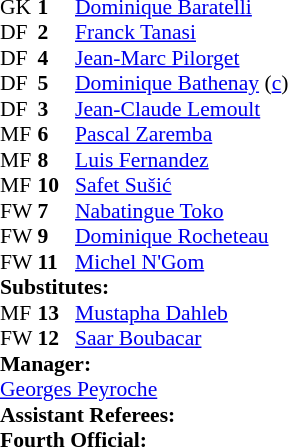<table style=font-size:90% cellspacing=0 cellpadding=0>
<tr>
<td colspan=4></td>
</tr>
<tr>
<th width=25></th>
<th width=25></th>
</tr>
<tr>
<td>GK</td>
<td><strong>1</strong></td>
<td> <a href='#'>Dominique Baratelli</a></td>
</tr>
<tr>
<td>DF</td>
<td><strong>2</strong></td>
<td> <a href='#'>Franck Tanasi</a></td>
</tr>
<tr>
<td>DF</td>
<td><strong>4</strong></td>
<td> <a href='#'>Jean-Marc Pilorget</a></td>
</tr>
<tr>
<td>DF</td>
<td><strong>5</strong></td>
<td> <a href='#'>Dominique Bathenay</a> (<a href='#'>c</a>)</td>
<td></td>
<td></td>
</tr>
<tr>
<td>DF</td>
<td><strong>3</strong></td>
<td> <a href='#'>Jean-Claude Lemoult</a></td>
</tr>
<tr>
<td>MF</td>
<td><strong>6</strong></td>
<td> <a href='#'>Pascal Zaremba</a></td>
</tr>
<tr>
<td>MF</td>
<td><strong>8</strong></td>
<td> <a href='#'>Luis Fernandez</a></td>
</tr>
<tr>
<td>MF</td>
<td><strong>10</strong></td>
<td> <a href='#'>Safet Sušić</a></td>
</tr>
<tr>
<td>FW</td>
<td><strong>7</strong></td>
<td> <a href='#'>Nabatingue Toko</a></td>
</tr>
<tr>
<td>FW</td>
<td><strong>9</strong></td>
<td> <a href='#'>Dominique Rocheteau</a></td>
</tr>
<tr>
<td>FW</td>
<td><strong>11</strong></td>
<td> <a href='#'>Michel N'Gom</a></td>
</tr>
<tr>
<td colspan=3><strong>Substitutes:</strong></td>
</tr>
<tr>
<td>MF</td>
<td><strong>13</strong></td>
<td> <a href='#'>Mustapha Dahleb</a></td>
<td></td>
<td></td>
</tr>
<tr>
<td>FW</td>
<td><strong>12</strong></td>
<td> <a href='#'>Saar Boubacar</a></td>
</tr>
<tr>
<td colspan=3><strong>Manager:</strong></td>
</tr>
<tr>
<td colspan=4> <a href='#'>Georges Peyroche</a><br><strong>Assistant Referees:</strong><br>
<strong>Fourth Official:</strong><br></td>
</tr>
</table>
